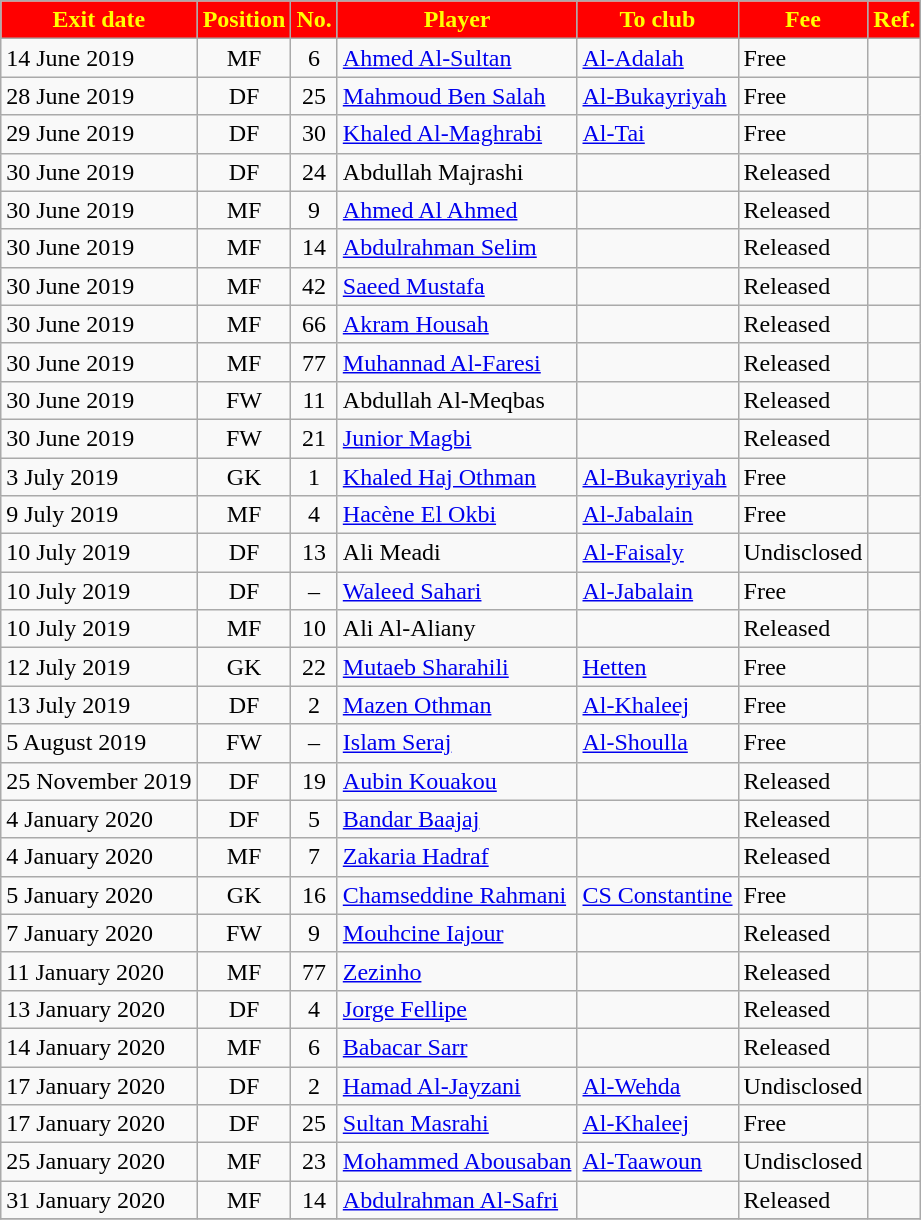<table class="wikitable sortable">
<tr>
<th style="background:red; color:yellow;"><strong>Exit date</strong></th>
<th style="background:red; color:yellow;"><strong>Position</strong></th>
<th style="background:red; color:yellow;"><strong>No.</strong></th>
<th style="background:red; color:yellow;"><strong>Player</strong></th>
<th style="background:red; color:yellow;"><strong>To club</strong></th>
<th style="background:red; color:yellow;"><strong>Fee</strong></th>
<th style="background:red; color:yellow;"><strong>Ref.</strong></th>
</tr>
<tr>
<td>14 June 2019</td>
<td style="text-align:center;">MF</td>
<td style="text-align:center;">6</td>
<td style="text-align:left;"> <a href='#'>Ahmed Al-Sultan</a></td>
<td style="text-align:left;"> <a href='#'>Al-Adalah</a></td>
<td>Free</td>
<td></td>
</tr>
<tr>
<td>28 June 2019</td>
<td style="text-align:center;">DF</td>
<td style="text-align:center;">25</td>
<td style="text-align:left;"> <a href='#'>Mahmoud Ben Salah</a></td>
<td style="text-align:left;"> <a href='#'>Al-Bukayriyah</a></td>
<td>Free</td>
<td></td>
</tr>
<tr>
<td>29 June 2019</td>
<td style="text-align:center;">DF</td>
<td style="text-align:center;">30</td>
<td style="text-align:left;"> <a href='#'>Khaled Al-Maghrabi</a></td>
<td style="text-align:left;"> <a href='#'>Al-Tai</a></td>
<td>Free</td>
<td></td>
</tr>
<tr>
<td>30 June 2019</td>
<td style="text-align:center;">DF</td>
<td style="text-align:center;">24</td>
<td style="text-align:left;"> Abdullah Majrashi</td>
<td style="text-align:left;"></td>
<td>Released</td>
<td></td>
</tr>
<tr>
<td>30 June 2019</td>
<td style="text-align:center;">MF</td>
<td style="text-align:center;">9</td>
<td style="text-align:left;"> <a href='#'>Ahmed Al Ahmed</a></td>
<td style="text-align:left;"></td>
<td>Released</td>
<td></td>
</tr>
<tr>
<td>30 June 2019</td>
<td style="text-align:center;">MF</td>
<td style="text-align:center;">14</td>
<td style="text-align:left;"> <a href='#'>Abdulrahman Selim</a></td>
<td style="text-align:left;"></td>
<td>Released</td>
<td></td>
</tr>
<tr>
<td>30 June 2019</td>
<td style="text-align:center;">MF</td>
<td style="text-align:center;">42</td>
<td style="text-align:left;"> <a href='#'>Saeed Mustafa</a></td>
<td style="text-align:left;"></td>
<td>Released</td>
<td></td>
</tr>
<tr>
<td>30 June 2019</td>
<td style="text-align:center;">MF</td>
<td style="text-align:center;">66</td>
<td style="text-align:left;"> <a href='#'>Akram Housah</a></td>
<td style="text-align:left;"></td>
<td>Released</td>
<td></td>
</tr>
<tr>
<td>30 June 2019</td>
<td style="text-align:center;">MF</td>
<td style="text-align:center;">77</td>
<td style="text-align:left;"> <a href='#'>Muhannad Al-Faresi</a></td>
<td style="text-align:left;"></td>
<td>Released</td>
<td></td>
</tr>
<tr>
<td>30 June 2019</td>
<td style="text-align:center;">FW</td>
<td style="text-align:center;">11</td>
<td style="text-align:left;"> Abdullah Al-Meqbas</td>
<td style="text-align:left;"></td>
<td>Released</td>
<td></td>
</tr>
<tr>
<td>30 June 2019</td>
<td style="text-align:center;">FW</td>
<td style="text-align:center;">21</td>
<td style="text-align:left;"> <a href='#'>Junior Magbi</a></td>
<td style="text-align:left;"></td>
<td>Released</td>
<td></td>
</tr>
<tr>
<td>3 July 2019</td>
<td style="text-align:center;">GK</td>
<td style="text-align:center;">1</td>
<td style="text-align:left;"> <a href='#'>Khaled Haj Othman</a></td>
<td style="text-align:left;"> <a href='#'>Al-Bukayriyah</a></td>
<td>Free</td>
<td></td>
</tr>
<tr>
<td>9 July 2019</td>
<td style="text-align:center;">MF</td>
<td style="text-align:center;">4</td>
<td style="text-align:left;"> <a href='#'>Hacène El Okbi</a></td>
<td style="text-align:left;"> <a href='#'>Al-Jabalain</a></td>
<td>Free</td>
<td></td>
</tr>
<tr>
<td>10 July 2019</td>
<td style="text-align:center;">DF</td>
<td style="text-align:center;">13</td>
<td style="text-align:left;"> Ali Meadi</td>
<td style="text-align:left;"> <a href='#'>Al-Faisaly</a></td>
<td>Undisclosed</td>
<td></td>
</tr>
<tr>
<td>10 July 2019</td>
<td style="text-align:center;">DF</td>
<td style="text-align:center;">–</td>
<td style="text-align:left;"> <a href='#'>Waleed Sahari</a></td>
<td style="text-align:left;"> <a href='#'>Al-Jabalain</a></td>
<td>Free</td>
<td></td>
</tr>
<tr>
<td>10 July 2019</td>
<td style="text-align:center;">MF</td>
<td style="text-align:center;">10</td>
<td style="text-align:left;"> Ali Al-Aliany</td>
<td style="text-align:left;"></td>
<td>Released</td>
<td></td>
</tr>
<tr>
<td>12 July 2019</td>
<td style="text-align:center;">GK</td>
<td style="text-align:center;">22</td>
<td style="text-align:left;"> <a href='#'>Mutaeb Sharahili</a></td>
<td style="text-align:left;"> <a href='#'>Hetten</a></td>
<td>Free</td>
<td></td>
</tr>
<tr>
<td>13 July 2019</td>
<td style="text-align:center;">DF</td>
<td style="text-align:center;">2</td>
<td style="text-align:left;"> <a href='#'>Mazen Othman</a></td>
<td style="text-align:left;"> <a href='#'>Al-Khaleej</a></td>
<td>Free</td>
<td></td>
</tr>
<tr>
<td>5 August 2019</td>
<td style="text-align:center;">FW</td>
<td style="text-align:center;">–</td>
<td style="text-align:left;"> <a href='#'>Islam Seraj</a></td>
<td style="text-align:left;"> <a href='#'>Al-Shoulla</a></td>
<td>Free</td>
<td></td>
</tr>
<tr>
<td>25 November 2019</td>
<td style="text-align:center;">DF</td>
<td style="text-align:center;">19</td>
<td style="text-align:left;"> <a href='#'>Aubin Kouakou</a></td>
<td style="text-align:left;"></td>
<td>Released</td>
<td></td>
</tr>
<tr>
<td>4 January 2020</td>
<td style="text-align:center;">DF</td>
<td style="text-align:center;">5</td>
<td style="text-align:left;"> <a href='#'>Bandar Baajaj</a></td>
<td style="text-align:left;"></td>
<td>Released</td>
<td></td>
</tr>
<tr>
<td>4 January 2020</td>
<td style="text-align:center;">MF</td>
<td style="text-align:center;">7</td>
<td style="text-align:left;"> <a href='#'>Zakaria Hadraf</a></td>
<td style="text-align:left;"></td>
<td>Released</td>
<td></td>
</tr>
<tr>
<td>5 January 2020</td>
<td style="text-align:center;">GK</td>
<td style="text-align:center;">16</td>
<td style="text-align:left;"> <a href='#'>Chamseddine Rahmani</a></td>
<td style="text-align:left;"> <a href='#'>CS Constantine</a></td>
<td>Free</td>
<td></td>
</tr>
<tr>
<td>7 January 2020</td>
<td style="text-align:center;">FW</td>
<td style="text-align:center;">9</td>
<td style="text-align:left;"> <a href='#'>Mouhcine Iajour</a></td>
<td style="text-align:left;"></td>
<td>Released</td>
<td></td>
</tr>
<tr>
<td>11 January 2020</td>
<td style="text-align:center;">MF</td>
<td style="text-align:center;">77</td>
<td style="text-align:left;"> <a href='#'>Zezinho</a></td>
<td style="text-align:left;"></td>
<td>Released</td>
<td></td>
</tr>
<tr>
<td>13 January 2020</td>
<td style="text-align:center;">DF</td>
<td style="text-align:center;">4</td>
<td style="text-align:left;"> <a href='#'>Jorge Fellipe</a></td>
<td style="text-align:left;"></td>
<td>Released</td>
<td></td>
</tr>
<tr>
<td>14 January 2020</td>
<td style="text-align:center;">MF</td>
<td style="text-align:center;">6</td>
<td style="text-align:left;"> <a href='#'>Babacar Sarr</a></td>
<td style="text-align:left;"></td>
<td>Released</td>
<td></td>
</tr>
<tr>
<td>17 January 2020</td>
<td style="text-align:center;">DF</td>
<td style="text-align:center;">2</td>
<td style="text-align:left;"> <a href='#'>Hamad Al-Jayzani</a></td>
<td style="text-align:left;"> <a href='#'>Al-Wehda</a></td>
<td>Undisclosed</td>
<td></td>
</tr>
<tr>
<td>17 January 2020</td>
<td style="text-align:center;">DF</td>
<td style="text-align:center;">25</td>
<td style="text-align:left;"> <a href='#'>Sultan Masrahi</a></td>
<td style="text-align:left;"> <a href='#'>Al-Khaleej</a></td>
<td>Free</td>
<td></td>
</tr>
<tr>
<td>25 January 2020</td>
<td style="text-align:center;">MF</td>
<td style="text-align:center;">23</td>
<td style="text-align:left;"> <a href='#'>Mohammed Abousaban</a></td>
<td style="text-align:left;"> <a href='#'>Al-Taawoun</a></td>
<td>Undisclosed</td>
<td></td>
</tr>
<tr>
<td>31 January 2020</td>
<td style="text-align:center;">MF</td>
<td style="text-align:center;">14</td>
<td style="text-align:left;"> <a href='#'>Abdulrahman Al-Safri</a></td>
<td style="text-align:left;"></td>
<td>Released</td>
<td></td>
</tr>
<tr>
</tr>
</table>
